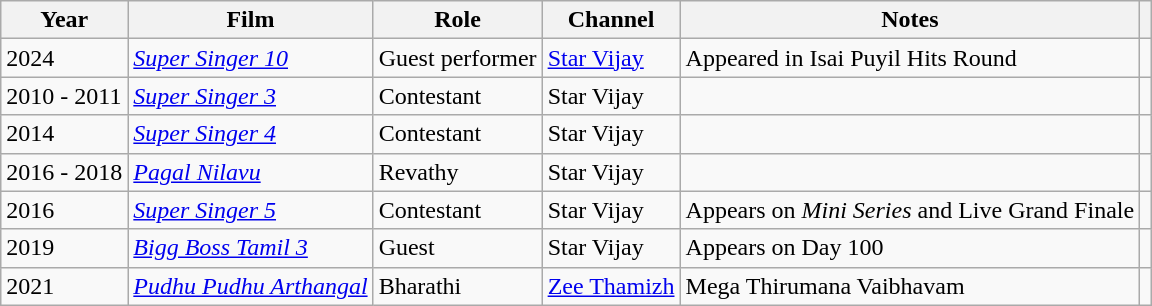<table class="wikitable sortable">
<tr>
<th>Year</th>
<th>Film</th>
<th>Role</th>
<th>Channel</th>
<th>Notes</th>
<th scope="col" class="unsortable"></th>
</tr>
<tr>
<td>2024</td>
<td><em><a href='#'>Super Singer 10</a></em></td>
<td>Guest performer</td>
<td><a href='#'>Star Vijay</a></td>
<td>Appeared in Isai Puyil Hits Round</td>
<td></td>
</tr>
<tr>
<td>2010 - 2011</td>
<td><em><a href='#'>Super Singer 3</a></em></td>
<td>Contestant</td>
<td>Star Vijay</td>
<td></td>
<td style="text-align:center;"></td>
</tr>
<tr>
<td>2014</td>
<td><em><a href='#'>Super Singer 4</a></em></td>
<td>Contestant</td>
<td>Star Vijay</td>
<td></td>
<td style="text-align:center;"></td>
</tr>
<tr>
<td>2016 - 2018</td>
<td><em><a href='#'>Pagal Nilavu</a></em></td>
<td>Revathy</td>
<td>Star Vijay</td>
<td></td>
<td style="text-align:center;"></td>
</tr>
<tr>
<td>2016</td>
<td><em><a href='#'>Super Singer 5</a></em></td>
<td>Contestant</td>
<td>Star Vijay</td>
<td>Appears on <em>Mini Series</em> and Live Grand Finale</td>
<td style="text-align:center;"></td>
</tr>
<tr>
<td>2019</td>
<td><em><a href='#'>Bigg Boss Tamil 3</a></em></td>
<td>Guest</td>
<td>Star Vijay</td>
<td>Appears on Day 100</td>
<td style="text-align:center;"></td>
</tr>
<tr>
<td>2021</td>
<td><em><a href='#'>Pudhu Pudhu Arthangal</a></em></td>
<td>Bharathi</td>
<td><a href='#'>Zee Thamizh</a></td>
<td>Mega Thirumana Vaibhavam</td>
<td></td>
</tr>
</table>
